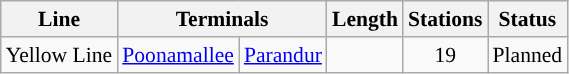<table class="wikitable sortable" style="text-align:left; font-size:90%;">
<tr>
<th>Line</th>
<th colspan="2">Terminals</th>
<th>Length</th>
<th>Stations</th>
<th>Status</th>
</tr>
<tr>
<td style="background:#"><span>Yellow Line</span></td>
<td><a href='#'>Poonamallee</a></td>
<td><a href='#'>Parandur</a></td>
<td style="text-align:center;"></td>
<td style="text-align:center;">19</td>
<td>Planned</td>
</tr>
</table>
